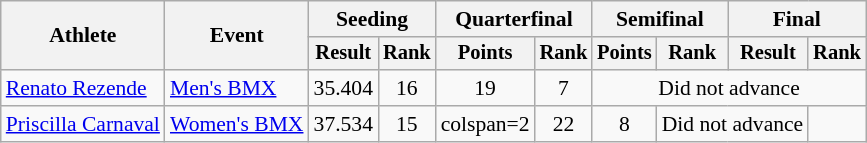<table class="wikitable" style="font-size:90%">
<tr>
<th rowspan="2">Athlete</th>
<th rowspan="2">Event</th>
<th colspan="2">Seeding</th>
<th colspan="2">Quarterfinal</th>
<th colspan="2">Semifinal</th>
<th colspan="2">Final</th>
</tr>
<tr style="font-size:95%">
<th>Result</th>
<th>Rank</th>
<th>Points</th>
<th>Rank</th>
<th>Points</th>
<th>Rank</th>
<th>Result</th>
<th>Rank</th>
</tr>
<tr align=center>
<td align=left><a href='#'>Renato Rezende</a></td>
<td align=left><a href='#'>Men's BMX</a></td>
<td>35.404</td>
<td>16</td>
<td>19</td>
<td>7</td>
<td colspan=4>Did not advance</td>
</tr>
<tr align=center>
<td align=left><a href='#'>Priscilla Carnaval</a></td>
<td align=left><a href='#'>Women's BMX</a></td>
<td>37.534</td>
<td>15</td>
<td>colspan=2 </td>
<td>22</td>
<td>8</td>
<td colspan=2>Did not advance</td>
</tr>
</table>
